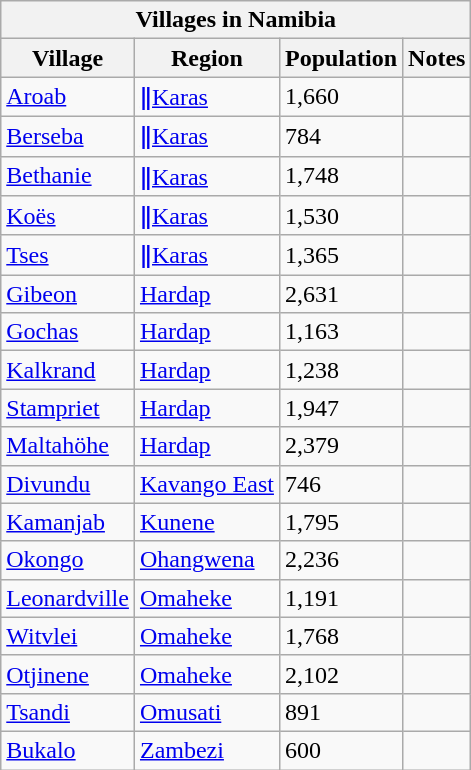<table class="wikitable sortable">
<tr>
<th colspan="4"><strong>Villages in Namibia</strong></th>
</tr>
<tr>
<th>Village</th>
<th>Region</th>
<th>Population</th>
<th>Notes</th>
</tr>
<tr>
<td><a href='#'>Aroab</a></td>
<td><a href='#'>ǁKaras</a></td>
<td>1,660</td>
<td></td>
</tr>
<tr>
<td><a href='#'>Berseba</a></td>
<td><a href='#'>ǁKaras</a></td>
<td>784</td>
<td></td>
</tr>
<tr>
<td><a href='#'>Bethanie</a></td>
<td><a href='#'>ǁKaras</a></td>
<td>1,748</td>
<td></td>
</tr>
<tr>
<td><a href='#'>Koës</a></td>
<td><a href='#'>ǁKaras</a></td>
<td>1,530</td>
<td></td>
</tr>
<tr>
<td><a href='#'>Tses</a></td>
<td><a href='#'>ǁKaras</a></td>
<td>1,365</td>
<td></td>
</tr>
<tr>
<td><a href='#'>Gibeon</a></td>
<td><a href='#'>Hardap</a></td>
<td>2,631</td>
<td></td>
</tr>
<tr>
<td><a href='#'>Gochas</a></td>
<td><a href='#'>Hardap</a></td>
<td>1,163</td>
<td></td>
</tr>
<tr>
<td><a href='#'>Kalkrand</a></td>
<td><a href='#'>Hardap</a></td>
<td>1,238</td>
<td></td>
</tr>
<tr>
<td><a href='#'>Stampriet</a></td>
<td><a href='#'>Hardap</a></td>
<td>1,947</td>
<td></td>
</tr>
<tr>
<td><a href='#'>Maltahöhe</a></td>
<td><a href='#'>Hardap</a></td>
<td>2,379</td>
<td></td>
</tr>
<tr>
<td><a href='#'>Divundu</a></td>
<td><a href='#'>Kavango East</a></td>
<td>746</td>
<td></td>
</tr>
<tr>
<td><a href='#'>Kamanjab</a></td>
<td><a href='#'>Kunene</a></td>
<td>1,795</td>
<td></td>
</tr>
<tr>
<td><a href='#'>Okongo</a></td>
<td><a href='#'>Ohangwena</a></td>
<td>2,236</td>
<td></td>
</tr>
<tr>
<td><a href='#'>Leonardville</a></td>
<td><a href='#'>Omaheke</a></td>
<td>1,191</td>
<td></td>
</tr>
<tr>
<td><a href='#'>Witvlei</a></td>
<td><a href='#'>Omaheke</a></td>
<td>1,768</td>
<td></td>
</tr>
<tr>
<td><a href='#'>Otjinene</a></td>
<td><a href='#'>Omaheke</a></td>
<td>2,102</td>
<td></td>
</tr>
<tr>
<td><a href='#'>Tsandi</a></td>
<td><a href='#'>Omusati</a></td>
<td>891</td>
<td></td>
</tr>
<tr>
<td><a href='#'>Bukalo</a></td>
<td><a href='#'>Zambezi</a></td>
<td>600</td>
<td></td>
</tr>
</table>
